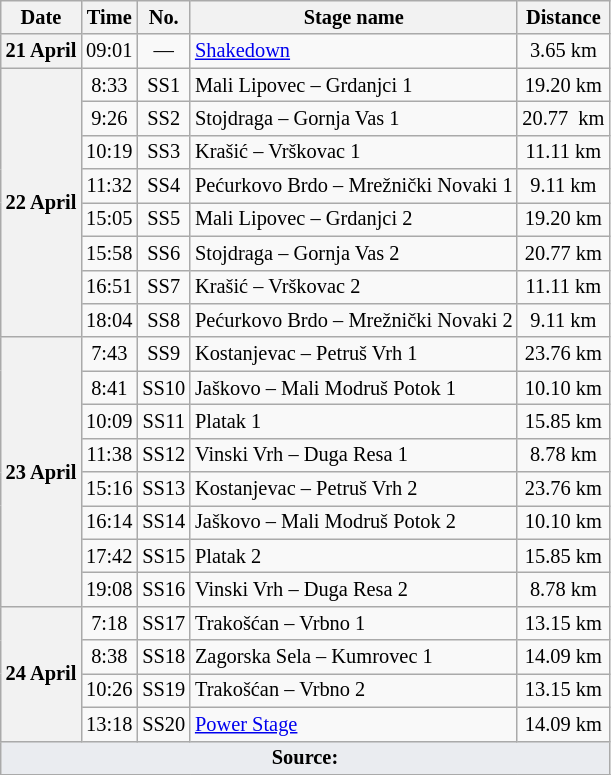<table class="wikitable" style="font-size: 85%;">
<tr>
<th>Date</th>
<th>Time</th>
<th>No.</th>
<th>Stage name</th>
<th>Distance</th>
</tr>
<tr>
<th>21 April</th>
<td align="center">09:01</td>
<td align="center">—</td>
<td><a href='#'>Shakedown</a></td>
<td align="center">3.65 km</td>
</tr>
<tr>
<th rowspan="8">22 April</th>
<td align="center">8:33</td>
<td align="center">SS1</td>
<td>Mali Lipovec – Grdanjci 1</td>
<td align="center">19.20 km</td>
</tr>
<tr>
<td align="center">9:26</td>
<td align="center">SS2</td>
<td>Stojdraga – Gornja Vas 1</td>
<td align="center">20.77  km</td>
</tr>
<tr>
<td align="center">10:19</td>
<td align="center">SS3</td>
<td>Krašić – Vrškovac 1</td>
<td align="center">11.11 km</td>
</tr>
<tr>
<td align="center">11:32</td>
<td align="center">SS4</td>
<td>Pećurkovo Brdo – Mrežnički Novaki 1</td>
<td align="center">9.11 km</td>
</tr>
<tr>
<td align="center">15:05</td>
<td align="center">SS5</td>
<td>Mali Lipovec – Grdanjci 2</td>
<td align="center">19.20 km</td>
</tr>
<tr>
<td align="center">15:58</td>
<td align="center">SS6</td>
<td>Stojdraga – Gornja Vas 2</td>
<td align="center">20.77 km</td>
</tr>
<tr>
<td align="center">16:51</td>
<td align="center">SS7</td>
<td>Krašić – Vrškovac 2</td>
<td align="center">11.11 km</td>
</tr>
<tr>
<td align="center">18:04</td>
<td align="center">SS8</td>
<td>Pećurkovo Brdo – Mrežnički Novaki 2</td>
<td align="center">9.11 km</td>
</tr>
<tr>
<th rowspan="8">23 April</th>
<td align="center">7:43</td>
<td align="center">SS9</td>
<td>Kostanjevac – Petruš Vrh 1</td>
<td align="center">23.76 km</td>
</tr>
<tr>
<td align="center">8:41</td>
<td align="center">SS10</td>
<td>Jaškovo – Mali Modruš Potok 1</td>
<td align="center">10.10 km</td>
</tr>
<tr>
<td align="center">10:09</td>
<td align="center">SS11</td>
<td>Platak 1</td>
<td align="center">15.85 km</td>
</tr>
<tr>
<td align="center">11:38</td>
<td align="center">SS12</td>
<td>Vinski Vrh – Duga Resa 1</td>
<td align="center">8.78 km</td>
</tr>
<tr>
<td align="center">15:16</td>
<td align="center">SS13</td>
<td>Kostanjevac – Petruš Vrh 2</td>
<td align="center">23.76 km</td>
</tr>
<tr>
<td align="center">16:14</td>
<td align="center">SS14</td>
<td>Jaškovo – Mali Modruš Potok 2</td>
<td align="center">10.10 km</td>
</tr>
<tr>
<td align="center">17:42</td>
<td align="center">SS15</td>
<td>Platak 2</td>
<td align="center">15.85 km</td>
</tr>
<tr>
<td align="center">19:08</td>
<td align="center">SS16</td>
<td>Vinski Vrh – Duga Resa 2</td>
<td align="center">8.78 km</td>
</tr>
<tr>
<th rowspan="4">24 April</th>
<td align="center">7:18</td>
<td align="center">SS17</td>
<td>Trakošćan – Vrbno 1</td>
<td align="center">13.15 km</td>
</tr>
<tr>
<td align="center">8:38</td>
<td align="center">SS18</td>
<td>Zagorska Sela – Kumrovec 1</td>
<td align="center">14.09 km</td>
</tr>
<tr>
<td align="center">10:26</td>
<td align="center">SS19</td>
<td>Trakošćan – Vrbno 2</td>
<td align="center">13.15 km</td>
</tr>
<tr>
<td align="center">13:18</td>
<td align="center">SS20</td>
<td><a href='#'>Power Stage</a></td>
<td align="center">14.09 km</td>
</tr>
<tr>
<td colspan="5" style="background-color:#EAECF0;text-align:center"><strong>Source:</strong></td>
</tr>
<tr>
</tr>
</table>
